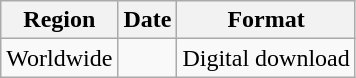<table class="wikitable">
<tr>
<th>Region</th>
<th>Date</th>
<th>Format</th>
</tr>
<tr>
<td rowspan="2">Worldwide</td>
<td></td>
<td>Digital download</td>
</tr>
</table>
